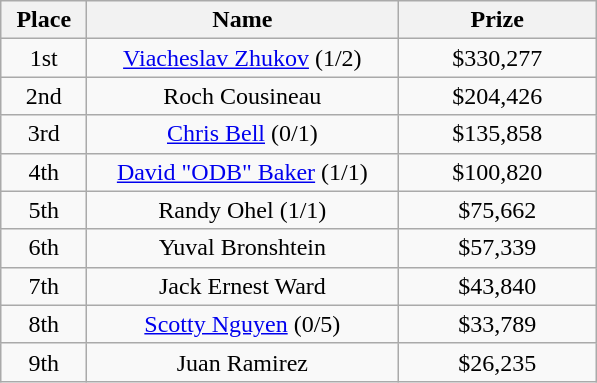<table class="wikitable">
<tr>
<th width="50">Place</th>
<th width="200">Name</th>
<th width="125">Prize</th>
</tr>
<tr>
<td align = "center">1st</td>
<td align = "center"><a href='#'>Viacheslav Zhukov</a> (1/2)</td>
<td align = "center">$330,277</td>
</tr>
<tr>
<td align = "center">2nd</td>
<td align = "center">Roch Cousineau</td>
<td align = "center">$204,426</td>
</tr>
<tr>
<td align = "center">3rd</td>
<td align = "center"><a href='#'>Chris Bell</a> (0/1)</td>
<td align = "center">$135,858</td>
</tr>
<tr>
<td align = "center">4th</td>
<td align = "center"><a href='#'>David "ODB" Baker</a> (1/1)</td>
<td align = "center">$100,820</td>
</tr>
<tr>
<td align = "center">5th</td>
<td align = "center">Randy Ohel (1/1)</td>
<td align = "center">$75,662</td>
</tr>
<tr>
<td align = "center">6th</td>
<td align = "center">Yuval Bronshtein</td>
<td align = "center">$57,339</td>
</tr>
<tr>
<td align = "center">7th</td>
<td align = "center">Jack Ernest Ward</td>
<td align = "center">$43,840</td>
</tr>
<tr>
<td align = "center">8th</td>
<td align = "center"><a href='#'>Scotty Nguyen</a> (0/5)</td>
<td align = "center">$33,789</td>
</tr>
<tr>
<td align = "center">9th</td>
<td align = "center">Juan Ramirez</td>
<td align = "center">$26,235</td>
</tr>
</table>
